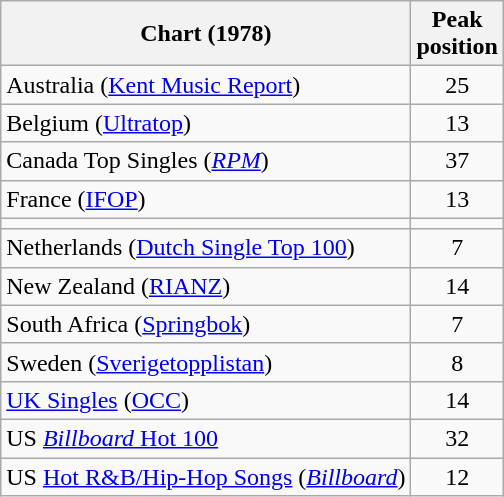<table class="wikitable sortable">
<tr>
<th>Chart (1978)</th>
<th>Peak<br>position</th>
</tr>
<tr>
<td>Australia (<a href='#'>Kent Music Report</a>)</td>
<td style="text-align:center;">25</td>
</tr>
<tr>
<td>Belgium (<a href='#'>Ultratop</a>)</td>
<td style="text-align:center;">13</td>
</tr>
<tr>
<td>Canada Top Singles (<em><a href='#'>RPM</a></em>)</td>
<td style="text-align:center;">37</td>
</tr>
<tr>
<td>France (<a href='#'>IFOP</a>)</td>
<td align="center">13</td>
</tr>
<tr>
<td></td>
</tr>
<tr>
<td>Netherlands (<a href='#'>Dutch Single Top 100</a>)</td>
<td style="text-align:center;">7</td>
</tr>
<tr>
<td>New Zealand (<a href='#'>RIANZ</a>)</td>
<td style="text-align:center;">14</td>
</tr>
<tr>
<td>South Africa (<a href='#'>Springbok</a>)</td>
<td align="center">7</td>
</tr>
<tr>
<td>Sweden (<a href='#'>Sverigetopplistan</a>)</td>
<td style="text-align:center;">8</td>
</tr>
<tr>
<td><a href='#'>UK Singles</a> (<a href='#'>OCC</a>)</td>
<td style="text-align:center;">14</td>
</tr>
<tr>
<td>US <a href='#'><em>Billboard</em> Hot 100</a></td>
<td style="text-align:center;">32</td>
</tr>
<tr>
<td>US <a href='#'>Hot R&B/Hip-Hop Songs</a> (<em><a href='#'>Billboard</a></em>)</td>
<td style="text-align:center;">12</td>
</tr>
</table>
